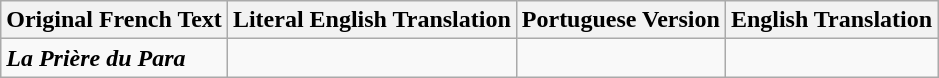<table class=wikitable>
<tr>
<th>Original French Text</th>
<th>Literal English Translation</th>
<th>Portuguese Version</th>
<th>English Translation</th>
</tr>
<tr valign="top">
<td><strong><em>La Prière du Para</em></strong><br></td>
<td><br></td>
<td><br></td>
<td><br></td>
</tr>
</table>
